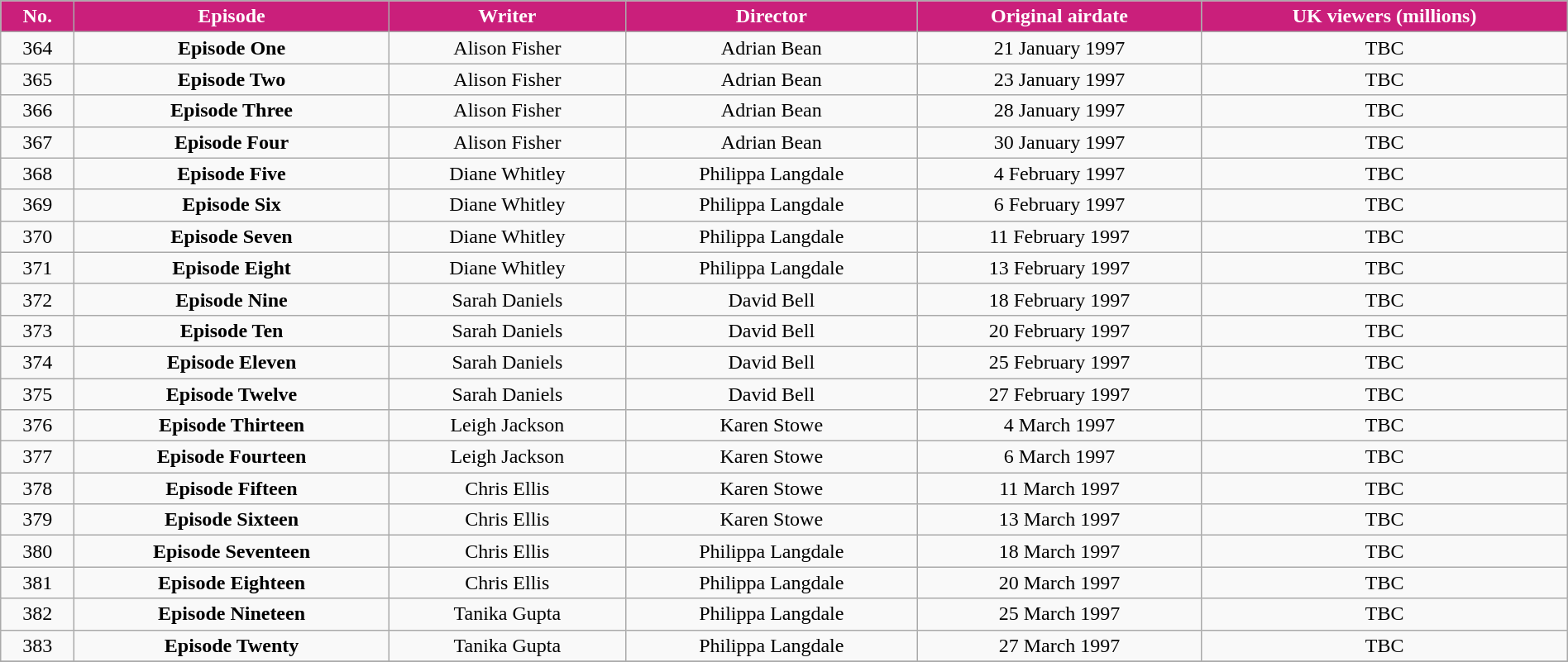<table class="wikitable" style="width:100%;">
<tr>
<th style="background: #CA1F7B; color:white">No.</th>
<th style="background: #CA1F7B; color:white">Episode</th>
<th style="background: #CA1F7B; color:white">Writer</th>
<th style="background: #CA1F7B; color:white">Director</th>
<th style="background: #CA1F7B; color:white">Original airdate</th>
<th style="background: #CA1F7B; color:white">UK viewers (millions)</th>
</tr>
<tr>
<td align="center">364</td>
<td align="center"><strong>Episode One</strong></td>
<td align="center">Alison Fisher</td>
<td align="center">Adrian Bean</td>
<td align="center">21 January 1997</td>
<td align="center">TBC</td>
</tr>
<tr>
<td align="center">365</td>
<td align="center"><strong>Episode Two</strong></td>
<td align="center">Alison Fisher</td>
<td align="center">Adrian Bean</td>
<td align="center">23 January 1997</td>
<td align="center">TBC</td>
</tr>
<tr>
<td align="center">366</td>
<td align="center"><strong>Episode Three</strong></td>
<td align="center">Alison Fisher</td>
<td align="center">Adrian Bean</td>
<td align="center">28 January 1997</td>
<td align="center">TBC</td>
</tr>
<tr>
<td align="center">367</td>
<td align="center"><strong>Episode Four</strong></td>
<td align="center">Alison Fisher</td>
<td align="center">Adrian Bean</td>
<td align="center">30 January 1997</td>
<td align="center">TBC</td>
</tr>
<tr>
<td align="center">368</td>
<td align="center"><strong>Episode Five</strong></td>
<td align="center">Diane Whitley</td>
<td align="center">Philippa Langdale</td>
<td align="center">4 February 1997</td>
<td align="center">TBC</td>
</tr>
<tr>
<td align="center">369</td>
<td align="center"><strong>Episode Six</strong></td>
<td align="center">Diane Whitley</td>
<td align="center">Philippa Langdale</td>
<td align="center">6 February 1997</td>
<td align="center">TBC</td>
</tr>
<tr>
<td align="center">370</td>
<td align="center"><strong>Episode Seven</strong></td>
<td align="center">Diane Whitley</td>
<td align="center">Philippa Langdale</td>
<td align="center">11 February 1997</td>
<td align="center">TBC</td>
</tr>
<tr>
<td align="center">371</td>
<td align="center"><strong>Episode Eight</strong></td>
<td align="center">Diane Whitley</td>
<td align="center">Philippa Langdale</td>
<td align="center">13 February 1997</td>
<td align="center">TBC</td>
</tr>
<tr>
<td align="center">372</td>
<td align="center"><strong>Episode Nine</strong></td>
<td align="center">Sarah Daniels</td>
<td align="center">David Bell</td>
<td align="center">18 February 1997</td>
<td align="center">TBC</td>
</tr>
<tr>
<td align="center">373</td>
<td align="center"><strong>Episode Ten</strong></td>
<td align="center">Sarah Daniels</td>
<td align="center">David Bell</td>
<td align="center">20 February 1997</td>
<td align="center">TBC</td>
</tr>
<tr>
<td align="center">374</td>
<td align="center"><strong>Episode Eleven</strong></td>
<td align="center">Sarah Daniels</td>
<td align="center">David Bell</td>
<td align="center">25 February 1997</td>
<td align="center">TBC</td>
</tr>
<tr>
<td align="center">375</td>
<td align="center"><strong>Episode Twelve</strong></td>
<td align="center">Sarah Daniels</td>
<td align="center">David Bell</td>
<td align="center">27 February 1997</td>
<td align="center">TBC</td>
</tr>
<tr>
<td align="center">376</td>
<td align="center"><strong>Episode Thirteen</strong></td>
<td align="center">Leigh Jackson</td>
<td align="center">Karen Stowe</td>
<td align="center">4 March 1997</td>
<td align="center">TBC</td>
</tr>
<tr>
<td align="center">377</td>
<td align="center"><strong>Episode Fourteen</strong></td>
<td align="center">Leigh Jackson</td>
<td align="center">Karen Stowe</td>
<td align="center">6 March 1997</td>
<td align="center">TBC</td>
</tr>
<tr>
<td align="center">378</td>
<td align="center"><strong>Episode Fifteen</strong></td>
<td align="center">Chris Ellis</td>
<td align="center">Karen Stowe</td>
<td align="center">11 March 1997</td>
<td align="center">TBC</td>
</tr>
<tr>
<td align="center">379</td>
<td align="center"><strong>Episode Sixteen</strong></td>
<td align="center">Chris Ellis</td>
<td align="center">Karen Stowe</td>
<td align="center">13 March 1997</td>
<td align="center">TBC</td>
</tr>
<tr>
<td align="center">380</td>
<td align="center"><strong>Episode Seventeen</strong></td>
<td align="center">Chris Ellis</td>
<td align="center">Philippa Langdale</td>
<td align="center">18 March 1997</td>
<td align="center">TBC</td>
</tr>
<tr>
<td align="center">381</td>
<td align="center"><strong>Episode Eighteen</strong></td>
<td align="center">Chris Ellis</td>
<td align="center">Philippa Langdale</td>
<td align="center">20 March 1997</td>
<td align="center">TBC</td>
</tr>
<tr>
<td align="center">382</td>
<td align="center"><strong>Episode Nineteen</strong></td>
<td align="center">Tanika Gupta</td>
<td align="center">Philippa Langdale</td>
<td align="center">25 March 1997</td>
<td align="center">TBC</td>
</tr>
<tr>
<td align="center">383</td>
<td align="center"><strong>Episode Twenty</strong></td>
<td align="center">Tanika Gupta</td>
<td align="center">Philippa Langdale</td>
<td align="center">27 March 1997</td>
<td align="center">TBC</td>
</tr>
<tr>
</tr>
</table>
